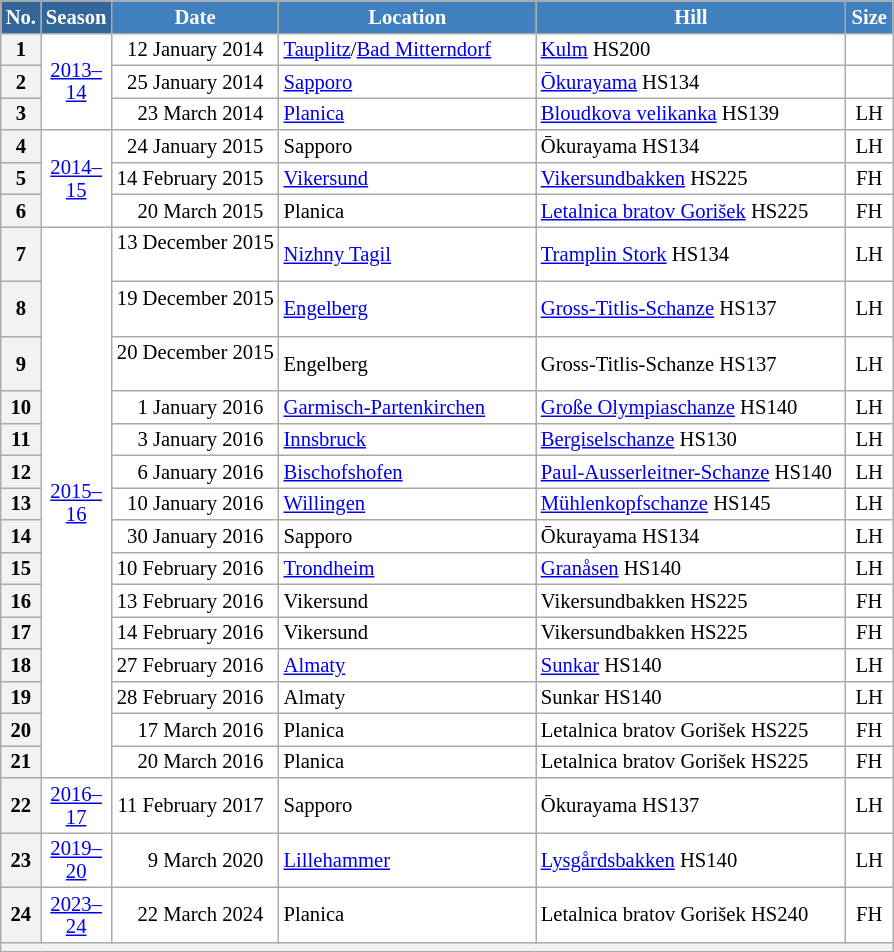<table class="wikitable sortable" style="font-size:86%; line-height:15px; text-align:left; border:grey solid 1px; border-collapse:collapse; background:#ffffff;">
<tr style="background:#efefef;">
<th style="background-color:#369; color:white; width:10px;">No.</th>
<th style="background-color:#369; color:white;  width:30px;">Season</th>
<th style="background-color:#4180be; color:white; width:105px;">Date</th>
<th style="background-color:#4180be; color:white; width:165px;">Location</th>
<th style="background-color:#4180be; color:white; width:200px;">Hill</th>
<th style="background-color:#4180be; color:white; width:25px;">Size</th>
</tr>
<tr>
<th scope="row" style="text-align:center;">1</th>
<td style="text-align:center;" rowspan="3"><a href='#'>2013–14</a></td>
<td align=right>12 January 2014  </td>
<td> <a href='#'>Tauplitz</a>/<a href='#'>Bad Mitterndorf</a></td>
<td><a href='#'>Kulm</a> HS200</td>
<td align=center></td>
</tr>
<tr>
<th scope="row" style="text-align:center;">2</th>
<td align=right>25 January 2014  </td>
<td> <a href='#'>Sapporo</a></td>
<td><a href='#'>Ōkurayama</a> HS134</td>
<td align=center></td>
</tr>
<tr>
<th scope="row" style="text-align:center;">3</th>
<td align=right>23 March 2014  </td>
<td> <a href='#'>Planica</a></td>
<td><a href='#'>Bloudkova velikanka</a> HS139</td>
<td align=center>LH</td>
</tr>
<tr>
<th scope="row" style="text-align:center;">4</th>
<td style="text-align:center;" rowspan="3"><a href='#'>2014–15</a></td>
<td align=right>24 January 2015  </td>
<td> Sapporo</td>
<td>Ōkurayama HS134</td>
<td align=center>LH</td>
</tr>
<tr>
<th scope="row" style="text-align:center;">5</th>
<td align=right>14 February 2015  </td>
<td> <a href='#'>Vikersund</a></td>
<td><a href='#'>Vikersundbakken</a> HS225</td>
<td align=center>FH</td>
</tr>
<tr>
<th scope="row" style="text-align:center;">6</th>
<td align=right>20 March 2015  </td>
<td> Planica</td>
<td><a href='#'>Letalnica bratov Gorišek</a> HS225</td>
<td align=center>FH</td>
</tr>
<tr>
<th scope="row" style="text-align:center;">7</th>
<td style="text-align:center;" rowspan="15"><a href='#'>2015–16</a></td>
<td align=right>13 December 2015  </td>
<td> <a href='#'>Nizhny Tagil</a></td>
<td><a href='#'>Tramplin Stork</a> HS134</td>
<td align=center>LH</td>
</tr>
<tr>
<th scope="row" style="text-align:center;">8</th>
<td align=right>19 December 2015  </td>
<td> <a href='#'>Engelberg</a></td>
<td><a href='#'>Gross-Titlis-Schanze</a> HS137</td>
<td align=center>LH</td>
</tr>
<tr>
<th scope="row" style="text-align:center;">9</th>
<td align=right>20 December 2015  </td>
<td> Engelberg</td>
<td>Gross-Titlis-Schanze HS137</td>
<td align=center>LH</td>
</tr>
<tr>
<th scope="row" style="text-align:center;">10</th>
<td align=right>1 January 2016  </td>
<td> <a href='#'>Garmisch-Partenkirchen</a></td>
<td><a href='#'>Große Olympiaschanze</a> HS140</td>
<td align=center>LH</td>
</tr>
<tr>
<th scope="row" style="text-align:center;">11</th>
<td align=right>3 January 2016  </td>
<td> <a href='#'>Innsbruck</a></td>
<td><a href='#'>Bergiselschanze</a> HS130</td>
<td align=center>LH</td>
</tr>
<tr>
<th scope="row" style="text-align:center;">12</th>
<td align=right>6 January 2016  </td>
<td> <a href='#'>Bischofshofen</a></td>
<td><a href='#'>Paul-Ausserleitner-Schanze</a> HS140</td>
<td align=center>LH</td>
</tr>
<tr>
<th scope="row" style="text-align:center;">13</th>
<td align=right>10 January 2016  </td>
<td> <a href='#'>Willingen</a></td>
<td><a href='#'>Mühlenkopfschanze</a> HS145</td>
<td align=center>LH</td>
</tr>
<tr>
<th scope="row" style="text-align:center;">14</th>
<td align=right>30 January 2016  </td>
<td> Sapporo</td>
<td>Ōkurayama HS134</td>
<td align=center>LH</td>
</tr>
<tr>
<th scope="row" style="text-align:center;">15</th>
<td align=right>10 February 2016  </td>
<td> <a href='#'>Trondheim</a></td>
<td><a href='#'>Granåsen</a> HS140</td>
<td align=center>LH</td>
</tr>
<tr>
<th scope="row" style="text-align:center;">16</th>
<td align=right>13 February 2016  </td>
<td> Vikersund</td>
<td>Vikersundbakken HS225</td>
<td align=center>FH</td>
</tr>
<tr>
<th scope="row" style="text-align:center;">17</th>
<td align=right>14 February 2016  </td>
<td> Vikersund</td>
<td>Vikersundbakken HS225</td>
<td align=center>FH</td>
</tr>
<tr>
<th scope="row" style="text-align:center;">18</th>
<td align=right>27 February 2016  </td>
<td> <a href='#'>Almaty</a></td>
<td><a href='#'>Sunkar</a> HS140</td>
<td align=center>LH</td>
</tr>
<tr>
<th scope="row" style="text-align:center;">19</th>
<td align=right>28 February 2016  </td>
<td> Almaty</td>
<td>Sunkar HS140</td>
<td align=center>LH</td>
</tr>
<tr>
<th scope="row" style="text-align:center;">20</th>
<td align=right>17 March 2016  </td>
<td> Planica</td>
<td>Letalnica bratov Gorišek HS225</td>
<td align=center>FH</td>
</tr>
<tr>
<th scope="row" style="text-align:center;">21</th>
<td align=right>20 March 2016  </td>
<td> Planica</td>
<td>Letalnica bratov Gorišek HS225</td>
<td align=center>FH</td>
</tr>
<tr>
<th scope="row" style="text-align:center;">22</th>
<td style="text-align:center;" rowspan="1"><a href='#'>2016–17</a></td>
<td align=right>11 February 2017  </td>
<td> Sapporo</td>
<td>Ōkurayama HS137</td>
<td align=center>LH</td>
</tr>
<tr>
<th scope="row" style="text-align:center;">23</th>
<td align=center><a href='#'>2019–20</a></td>
<td align=right>9 March 2020  </td>
<td> <a href='#'>Lillehammer</a></td>
<td><a href='#'>Lysgårdsbakken</a> HS140</td>
<td align=center>LH</td>
</tr>
<tr>
<th scope="row" style="text-align:center;">24</th>
<td style="text-align:center;"><a href='#'>2023–24</a></td>
<td align=right>22 March 2024  </td>
<td> Planica</td>
<td>Letalnica bratov Gorišek HS240</td>
<td align=center>FH</td>
</tr>
<tr>
<th colspan="6"></th>
</tr>
</table>
